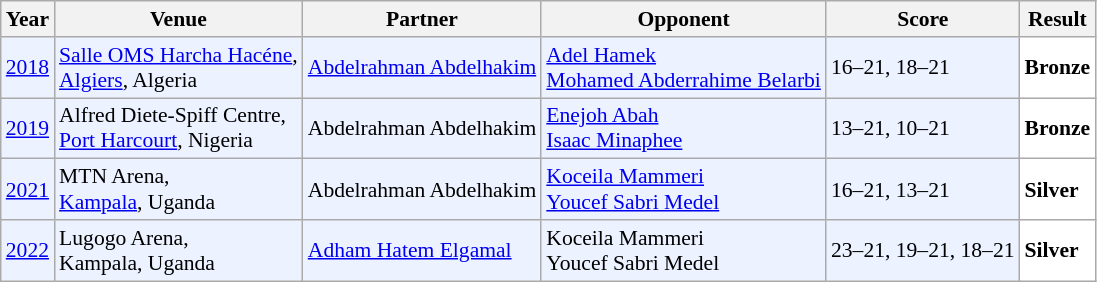<table class="sortable wikitable" style="font-size: 90%;">
<tr>
<th>Year</th>
<th>Venue</th>
<th>Partner</th>
<th>Opponent</th>
<th>Score</th>
<th>Result</th>
</tr>
<tr style="background:#ECF2FF">
<td align="center"><a href='#'>2018</a></td>
<td align="left"><a href='#'>Salle OMS Harcha Hacéne</a>,<br><a href='#'>Algiers</a>, Algeria</td>
<td align="left"> <a href='#'>Abdelrahman Abdelhakim</a></td>
<td align="left"> <a href='#'>Adel Hamek</a><br>  <a href='#'>Mohamed Abderrahime Belarbi</a></td>
<td align="left">16–21, 18–21</td>
<td style="text-align:left; background:white"> <strong>Bronze</strong></td>
</tr>
<tr style="background:#ECF2FF">
<td align="center"><a href='#'>2019</a></td>
<td align="left">Alfred Diete-Spiff Centre,<br><a href='#'>Port Harcourt</a>, Nigeria</td>
<td align="left"> Abdelrahman Abdelhakim</td>
<td align="left"> <a href='#'>Enejoh Abah</a><br> <a href='#'>Isaac Minaphee</a></td>
<td align="left">13–21, 10–21</td>
<td style="text-align:left; background:white"> <strong>Bronze</strong></td>
</tr>
<tr style="background:#ECF2FF">
<td align="center"><a href='#'>2021</a></td>
<td align="left">MTN Arena,<br><a href='#'>Kampala</a>, Uganda</td>
<td align="left"> Abdelrahman Abdelhakim</td>
<td align="left"> <a href='#'>Koceila Mammeri</a><br> <a href='#'>Youcef Sabri Medel</a></td>
<td align="left">16–21, 13–21</td>
<td style="text-align:left; background:white"> <strong>Silver</strong></td>
</tr>
<tr style="background:#ECF2FF">
<td align="center"><a href='#'>2022</a></td>
<td align="left">Lugogo Arena,<br>Kampala, Uganda</td>
<td align="left"> <a href='#'>Adham Hatem Elgamal</a></td>
<td align="left"> Koceila Mammeri<br> Youcef Sabri Medel</td>
<td align="left">23–21, 19–21, 18–21</td>
<td style="text-align:left; background:white"> <strong>Silver</strong></td>
</tr>
</table>
